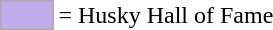<table>
<tr>
<td style="background-color:#C0ACEA; border:1px solid #aaaaaa; width:2em;"></td>
<td>= Husky Hall of Fame</td>
</tr>
</table>
